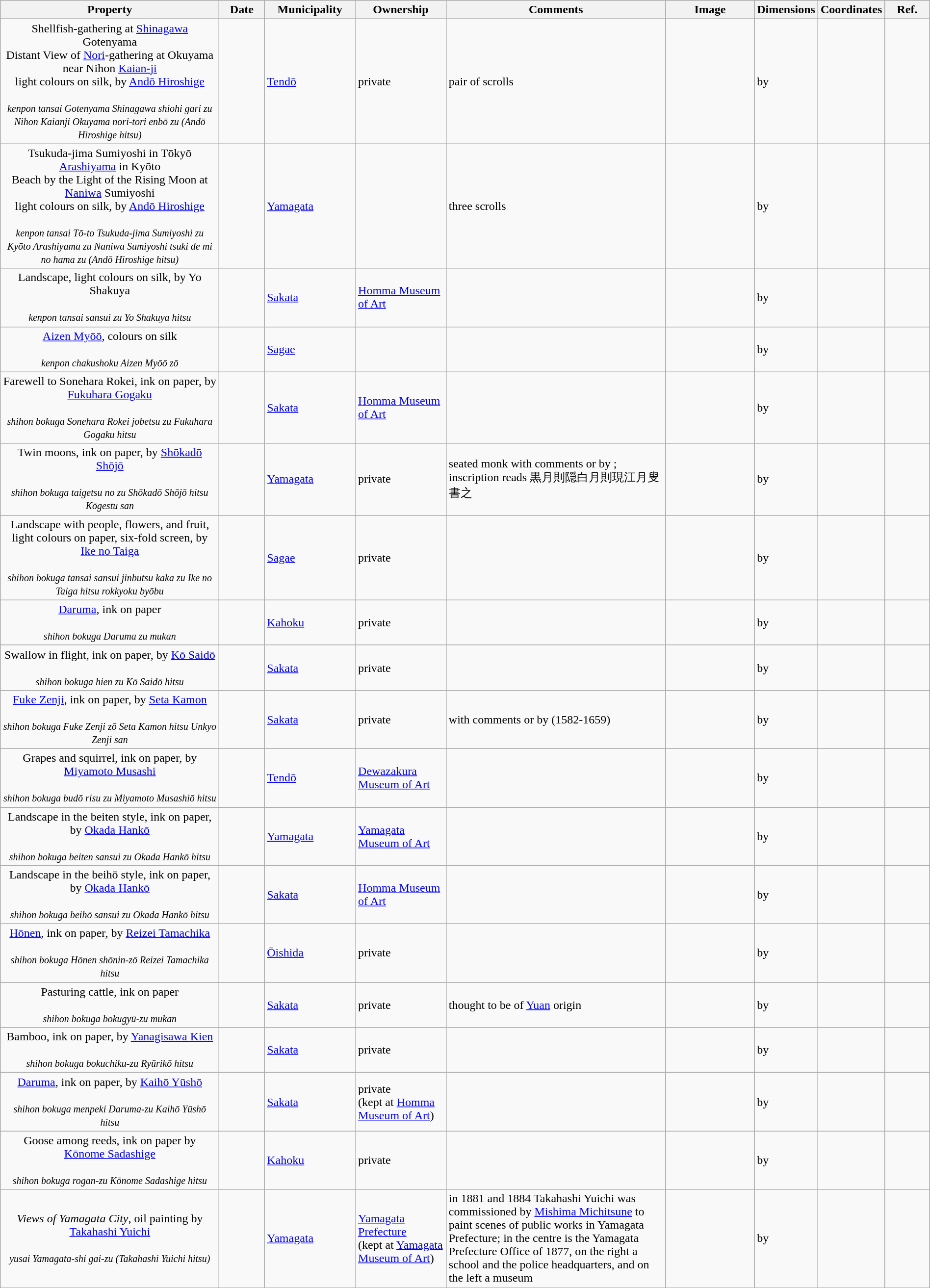<table class="wikitable sortable"  style="width:100%;">
<tr>
<th width="25%" align="left">Property</th>
<th width="5%" align="left">Date</th>
<th width="10%" align="left">Municipality</th>
<th width="10%" align="left">Ownership</th>
<th width="25%" align="left" class="unsortable">Comments</th>
<th width="10%" align="left" class="unsortable">Image</th>
<th width="5%" align="left" class="unsortable">Dimensions</th>
<th width="5%" align="left" class="unsortable">Coordinates</th>
<th width="5%" align="left" class="unsortable">Ref.</th>
</tr>
<tr>
<td align="center">Shellfish-gathering at <a href='#'>Shinagawa</a> Gotenyama<br>Distant View of <a href='#'>Nori</a>-gathering at Okuyama near Nihon <a href='#'>Kaian-ji</a><br>light colours on silk, by <a href='#'>Andō Hiroshige</a><br><br><small><em>kenpon tansai Gotenyama Shinagawa shiohi gari zu Nihon Kaianji Okuyama nori-tori enbō zu (Andō Hiroshige hitsu)</em></small></td>
<td></td>
<td><a href='#'>Tendō</a></td>
<td>private</td>
<td>pair of scrolls</td>
<td></td>
<td> by </td>
<td></td>
<td></td>
</tr>
<tr>
<td align="center">Tsukuda-jima Sumiyoshi in Tōkyō<br><a href='#'>Arashiyama</a> in Kyōto<br>Beach by the Light of the Rising Moon at <a href='#'>Naniwa</a> Sumiyoshi<br>light colours on silk, by <a href='#'>Andō Hiroshige</a><br><br><small><em>kenpon tansai Tō-to Tsukuda-jima Sumiyoshi zu Kyōto Arashiyama zu Naniwa Sumiyoshi tsuki de mi no hama zu (Andō Hiroshige hitsu)</em></small></td>
<td></td>
<td><a href='#'>Yamagata</a></td>
<td></td>
<td>three scrolls</td>
<td></td>
<td> by </td>
<td></td>
<td></td>
</tr>
<tr>
<td align="center">Landscape, light colours on silk, by Yo Shakuya<br><br><small><em>kenpon tansai sansui zu Yo Shakuya hitsu</em></small></td>
<td></td>
<td><a href='#'>Sakata</a></td>
<td><a href='#'>Homma Museum of Art</a></td>
<td></td>
<td></td>
<td> by </td>
<td></td>
<td></td>
</tr>
<tr>
<td align="center"><a href='#'>Aizen Myōō</a>, colours on silk<br><br><small><em>kenpon chakushoku Aizen Myōō zō</em></small></td>
<td></td>
<td><a href='#'>Sagae</a></td>
<td></td>
<td></td>
<td></td>
<td> by </td>
<td></td>
<td></td>
</tr>
<tr>
<td align="center">Farewell to Sonehara Rokei, ink on paper, by <a href='#'>Fukuhara Gogaku</a><br><br><small><em>shihon bokuga Sonehara Rokei jobetsu zu Fukuhara Gogaku hitsu</em></small></td>
<td></td>
<td><a href='#'>Sakata</a></td>
<td><a href='#'>Homma Museum of Art</a></td>
<td></td>
<td></td>
<td> by </td>
<td></td>
<td></td>
</tr>
<tr>
<td align="center">Twin moons, ink on paper, by <a href='#'>Shōkadō Shōjō</a><br><br><small><em>shihon bokuga taigetsu no zu Shōkadō Shōjō hitsu Kōgestu san</em></small></td>
<td></td>
<td><a href='#'>Yamagata</a></td>
<td>private</td>
<td>seated monk with comments or  by ; inscription reads 黒月則隠白月則現江月叟書之</td>
<td></td>
<td> by </td>
<td></td>
<td></td>
</tr>
<tr>
<td align="center">Landscape with people, flowers, and fruit, light colours on paper, six-fold screen, by <a href='#'>Ike no Taiga</a><br><br><small><em>shihon bokuga tansai sansui jinbutsu kaka zu Ike no Taiga hitsu rokkyoku byōbu</em></small></td>
<td></td>
<td><a href='#'>Sagae</a></td>
<td>private</td>
<td></td>
<td></td>
<td> by </td>
<td></td>
<td></td>
</tr>
<tr>
<td align="center"><a href='#'>Daruma</a>, ink on paper<br><br><small><em>shihon bokuga Daruma zu mukan</em></small></td>
<td></td>
<td><a href='#'>Kahoku</a></td>
<td>private</td>
<td></td>
<td></td>
<td> by </td>
<td></td>
<td></td>
</tr>
<tr>
<td align="center">Swallow in flight, ink on paper, by <a href='#'>Kō Saidō</a><br><br><small><em>shihon bokuga hien zu Kō Saidō hitsu</em></small></td>
<td></td>
<td><a href='#'>Sakata</a></td>
<td>private</td>
<td></td>
<td></td>
<td> by </td>
<td></td>
<td></td>
</tr>
<tr>
<td align="center"><a href='#'>Fuke Zenji</a>, ink on paper, by <a href='#'>Seta Kamon</a><br><br><small><em>shihon bokuga Fuke Zenji zō Seta Kamon hitsu Unkyo Zenji san</em></small></td>
<td></td>
<td><a href='#'>Sakata</a></td>
<td>private</td>
<td>with comments or  by  (1582-1659)</td>
<td></td>
<td> by </td>
<td></td>
<td></td>
</tr>
<tr>
<td align="center">Grapes and squirrel, ink on paper, by <a href='#'>Miyamoto Musashi</a><br><br><small><em>shihon bokuga budō risu zu Miyamoto Musashiō hitsu</em></small></td>
<td></td>
<td><a href='#'>Tendō</a></td>
<td><a href='#'>Dewazakura Museum of Art</a></td>
<td></td>
<td></td>
<td> by </td>
<td></td>
<td></td>
</tr>
<tr>
<td align="center">Landscape in the beiten style, ink on paper, by <a href='#'>Okada Hankō</a><br><br><small><em>shihon bokuga beiten sansui zu Okada Hankō hitsu</em></small></td>
<td></td>
<td><a href='#'>Yamagata</a></td>
<td><a href='#'>Yamagata Museum of Art</a></td>
<td></td>
<td></td>
<td> by </td>
<td></td>
<td></td>
</tr>
<tr>
<td align="center">Landscape in the beihō style, ink on paper, by <a href='#'>Okada Hankō</a><br><br><small><em>shihon bokuga beihō sansui zu Okada Hankō hitsu</em></small></td>
<td></td>
<td><a href='#'>Sakata</a></td>
<td><a href='#'>Homma Museum of Art</a></td>
<td></td>
<td></td>
<td> by </td>
<td></td>
<td></td>
</tr>
<tr>
<td align="center"><a href='#'>Hōnen</a>, ink on paper, by <a href='#'>Reizei Tamachika</a><br><br><small><em>shihon bokuga Hōnen shōnin-zō Reizei Tamachika hitsu</em></small></td>
<td></td>
<td><a href='#'>Ōishida</a></td>
<td>private</td>
<td></td>
<td></td>
<td> by </td>
<td></td>
<td></td>
</tr>
<tr>
<td align="center">Pasturing cattle, ink on paper<br><br><small><em>shihon bokuga bokugyū-zu mukan</em></small></td>
<td></td>
<td><a href='#'>Sakata</a></td>
<td>private</td>
<td>thought to be of <a href='#'>Yuan</a> origin</td>
<td></td>
<td> by </td>
<td></td>
<td></td>
</tr>
<tr>
<td align="center">Bamboo, ink on paper, by <a href='#'>Yanagisawa Kien</a><br><br><small><em>shihon bokuga bokuchiku-zu Ryūrikō hitsu</em></small></td>
<td></td>
<td><a href='#'>Sakata</a></td>
<td>private</td>
<td></td>
<td></td>
<td> by </td>
<td></td>
<td></td>
</tr>
<tr>
<td align="center"><a href='#'>Daruma</a>, ink on paper, by <a href='#'>Kaihō Yūshō</a><br><br><small><em>shihon bokuga menpeki Daruma-zu Kaihō Yūshō hitsu</em></small></td>
<td></td>
<td><a href='#'>Sakata</a></td>
<td>private<br>(kept at <a href='#'>Homma Museum of Art</a>)</td>
<td></td>
<td></td>
<td> by </td>
<td></td>
<td></td>
</tr>
<tr>
<td align="center">Goose among reeds, ink on paper by <a href='#'>Kōnome Sadashige</a><br><br><small><em>shihon bokuga rogan-zu Kōnome Sadashige hitsu</em></small></td>
<td></td>
<td><a href='#'>Kahoku</a></td>
<td>private</td>
<td></td>
<td></td>
<td> by </td>
<td></td>
<td></td>
</tr>
<tr>
<td align="center"><em>Views of Yamagata City</em>, oil painting by <a href='#'>Takahashi Yuichi</a><br><br><small><em>yusai Yamagata-shi gai-zu (Takahashi Yuichi hitsu)</em></small></td>
<td></td>
<td><a href='#'>Yamagata</a></td>
<td><a href='#'>Yamagata Prefecture</a><br>(kept at <a href='#'>Yamagata Museum of Art</a>)</td>
<td>in 1881 and 1884 Takahashi Yuichi was commissioned by <a href='#'>Mishima Michitsune</a> to paint scenes of public works in Yamagata Prefecture; in the centre is the Yamagata Prefecture Office of 1877, on the right a school and the police headquarters, and on the left a museum</td>
<td></td>
<td> by </td>
<td></td>
<td></td>
</tr>
<tr>
</tr>
</table>
